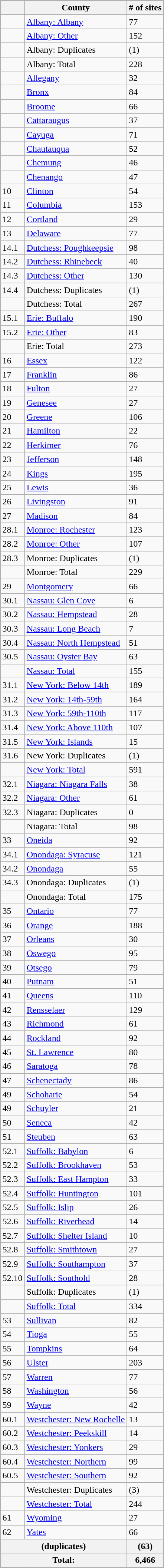<table width=100%>
<tr>
<td style="width:330px; vertical-align:top"><br>




</td>
<td style="width:330px; vertical-align:top" align="center"><br><table class="wikitable sortable">
<tr>
<th></th>
<th><strong>County</strong></th>
<th><strong># of sites</strong></th>
</tr>
<tr ->
</tr>
<tr>
<td></td>
<td><a href='#'>Albany: Albany</a></td>
<td>77</td>
</tr>
<tr>
<td></td>
<td><a href='#'>Albany: Other</a></td>
<td>152</td>
</tr>
<tr>
<td></td>
<td>Albany: Duplicates</td>
<td>(1)</td>
</tr>
<tr>
<td></td>
<td>Albany: Total</td>
<td>228</td>
</tr>
<tr>
<td></td>
<td><a href='#'>Allegany</a></td>
<td>32</td>
</tr>
<tr>
<td></td>
<td><a href='#'>Bronx</a></td>
<td>84</td>
</tr>
<tr>
<td></td>
<td><a href='#'>Broome</a></td>
<td>66</td>
</tr>
<tr>
<td></td>
<td><a href='#'>Cattaraugus</a></td>
<td>37</td>
</tr>
<tr>
<td></td>
<td><a href='#'>Cayuga</a></td>
<td>71</td>
</tr>
<tr>
<td></td>
<td><a href='#'>Chautauqua</a></td>
<td>52</td>
</tr>
<tr>
<td></td>
<td><a href='#'>Chemung</a></td>
<td>46</td>
</tr>
<tr>
<td></td>
<td><a href='#'>Chenango</a></td>
<td>47</td>
</tr>
<tr>
<td>10</td>
<td><a href='#'>Clinton</a></td>
<td>54</td>
</tr>
<tr>
<td>11</td>
<td><a href='#'>Columbia</a></td>
<td>153</td>
</tr>
<tr>
<td>12</td>
<td><a href='#'>Cortland</a></td>
<td>29</td>
</tr>
<tr>
<td>13</td>
<td><a href='#'>Delaware</a></td>
<td>77</td>
</tr>
<tr>
<td>14.1</td>
<td><a href='#'>Dutchess: Poughkeepsie</a></td>
<td>98</td>
</tr>
<tr>
<td>14.2</td>
<td><a href='#'>Dutchess: Rhinebeck</a></td>
<td>40</td>
</tr>
<tr>
<td>14.3</td>
<td><a href='#'>Dutchess: Other</a></td>
<td>130</td>
</tr>
<tr>
<td>14.4</td>
<td>Dutchess: Duplicates</td>
<td>(1)</td>
</tr>
<tr>
<td></td>
<td>Dutchess: Total</td>
<td>267</td>
</tr>
<tr>
<td>15.1</td>
<td><a href='#'>Erie: Buffalo</a></td>
<td>190</td>
</tr>
<tr>
<td>15.2</td>
<td><a href='#'>Erie: Other</a></td>
<td>83</td>
</tr>
<tr>
<td></td>
<td>Erie: Total</td>
<td>273</td>
</tr>
<tr>
<td>16</td>
<td><a href='#'>Essex</a></td>
<td>122</td>
</tr>
<tr>
<td>17</td>
<td><a href='#'>Franklin</a></td>
<td>86</td>
</tr>
<tr>
<td>18</td>
<td><a href='#'>Fulton</a></td>
<td>27</td>
</tr>
<tr>
<td>19</td>
<td><a href='#'>Genesee</a></td>
<td>27</td>
</tr>
<tr>
<td>20</td>
<td><a href='#'>Greene</a></td>
<td>106</td>
</tr>
<tr>
<td>21</td>
<td><a href='#'>Hamilton</a></td>
<td>22</td>
</tr>
<tr>
<td>22</td>
<td><a href='#'>Herkimer</a></td>
<td>76</td>
</tr>
<tr>
<td>23</td>
<td><a href='#'>Jefferson</a></td>
<td>148</td>
</tr>
<tr>
<td>24</td>
<td><a href='#'>Kings</a></td>
<td>195</td>
</tr>
<tr>
<td>25</td>
<td><a href='#'>Lewis</a></td>
<td>36</td>
</tr>
<tr>
<td>26</td>
<td><a href='#'>Livingston</a></td>
<td>91</td>
</tr>
<tr>
<td>27</td>
<td><a href='#'>Madison</a></td>
<td>84</td>
</tr>
<tr>
<td>28.1</td>
<td><a href='#'>Monroe: Rochester</a></td>
<td>123</td>
</tr>
<tr>
<td>28.2</td>
<td><a href='#'>Monroe: Other</a></td>
<td>107</td>
</tr>
<tr>
<td>28.3</td>
<td>Monroe: Duplicates</td>
<td>(1)</td>
</tr>
<tr>
<td></td>
<td>Monroe: Total</td>
<td>229</td>
</tr>
<tr>
<td>29</td>
<td><a href='#'>Montgomery</a></td>
<td>66</td>
</tr>
<tr>
<td>30.1</td>
<td><a href='#'>Nassau: Glen Cove</a></td>
<td>6</td>
</tr>
<tr>
<td>30.2</td>
<td><a href='#'>Nassau: Hempstead</a></td>
<td>28</td>
</tr>
<tr>
<td>30.3</td>
<td><a href='#'>Nassau: Long Beach</a></td>
<td>7</td>
</tr>
<tr>
<td>30.4</td>
<td><a href='#'>Nassau: North Hempstead</a></td>
<td>51</td>
</tr>
<tr>
<td>30.5</td>
<td><a href='#'>Nassau: Oyster Bay</a></td>
<td>63</td>
</tr>
<tr>
<td></td>
<td><a href='#'>Nassau: Total</a></td>
<td>155</td>
</tr>
<tr>
<td>31.1</td>
<td><a href='#'>New York: Below 14th</a></td>
<td>189</td>
</tr>
<tr>
<td>31.2</td>
<td><a href='#'>New York: 14th-59th</a></td>
<td>164</td>
</tr>
<tr>
<td>31.3</td>
<td><a href='#'>New York: 59th-110th</a></td>
<td>117</td>
</tr>
<tr>
<td>31.4</td>
<td><a href='#'>New York: Above 110th</a></td>
<td>107</td>
</tr>
<tr>
<td>31.5</td>
<td><a href='#'>New York: Islands</a></td>
<td>15</td>
</tr>
<tr>
<td>31.6</td>
<td>New York: Duplicates</td>
<td>(1)</td>
</tr>
<tr>
<td></td>
<td><a href='#'>New York: Total</a></td>
<td>591</td>
</tr>
<tr>
<td>32.1</td>
<td><a href='#'>Niagara: Niagara Falls</a></td>
<td>38</td>
</tr>
<tr>
<td>32.2</td>
<td><a href='#'>Niagara: Other</a></td>
<td>61</td>
</tr>
<tr>
<td>32.3</td>
<td>Niagara: Duplicates</td>
<td>0</td>
</tr>
<tr>
<td></td>
<td>Niagara: Total</td>
<td>98</td>
</tr>
<tr>
<td>33</td>
<td><a href='#'>Oneida</a></td>
<td>92</td>
</tr>
<tr>
<td>34.1</td>
<td><a href='#'>Onondaga: Syracuse</a></td>
<td>121</td>
</tr>
<tr>
<td>34.2</td>
<td><a href='#'>Onondaga</a></td>
<td>55</td>
</tr>
<tr>
<td>34.3</td>
<td>Onondaga: Duplicates</td>
<td>(1)</td>
</tr>
<tr>
<td></td>
<td>Onondaga: Total</td>
<td>175</td>
</tr>
<tr>
<td>35</td>
<td><a href='#'>Ontario</a></td>
<td>77</td>
</tr>
<tr>
<td>36</td>
<td><a href='#'>Orange</a></td>
<td>188</td>
</tr>
<tr>
<td>37</td>
<td><a href='#'>Orleans</a></td>
<td>30</td>
</tr>
<tr>
<td>38</td>
<td><a href='#'>Oswego</a></td>
<td>95</td>
</tr>
<tr>
<td>39</td>
<td><a href='#'>Otsego</a></td>
<td>79</td>
</tr>
<tr>
<td>40</td>
<td><a href='#'>Putnam</a></td>
<td>51</td>
</tr>
<tr>
<td>41</td>
<td><a href='#'>Queens</a></td>
<td>110</td>
</tr>
<tr>
<td>42</td>
<td><a href='#'>Rensselaer</a></td>
<td>129</td>
</tr>
<tr>
<td>43</td>
<td><a href='#'>Richmond</a></td>
<td>61</td>
</tr>
<tr>
<td>44</td>
<td><a href='#'>Rockland</a></td>
<td>92</td>
</tr>
<tr>
<td>45</td>
<td><a href='#'>St. Lawrence</a></td>
<td>80</td>
</tr>
<tr>
<td>46</td>
<td><a href='#'>Saratoga</a></td>
<td>78</td>
</tr>
<tr>
<td>47</td>
<td><a href='#'>Schenectady</a></td>
<td>86</td>
</tr>
<tr>
<td>49</td>
<td><a href='#'>Schoharie</a></td>
<td>54</td>
</tr>
<tr>
<td>49</td>
<td><a href='#'>Schuyler</a></td>
<td>21</td>
</tr>
<tr>
<td>50</td>
<td><a href='#'>Seneca</a></td>
<td>42</td>
</tr>
<tr>
<td>51</td>
<td><a href='#'>Steuben</a></td>
<td>63</td>
</tr>
<tr>
<td>52.1</td>
<td><a href='#'>Suffolk: Babylon</a></td>
<td>6</td>
</tr>
<tr>
<td>52.2</td>
<td><a href='#'>Suffolk: Brookhaven</a></td>
<td>53</td>
</tr>
<tr>
<td>52.3</td>
<td><a href='#'>Suffolk: East Hampton</a></td>
<td>33</td>
</tr>
<tr>
<td>52.4</td>
<td><a href='#'>Suffolk: Huntington</a></td>
<td>101</td>
</tr>
<tr>
<td>52.5</td>
<td><a href='#'>Suffolk: Islip</a></td>
<td>26</td>
</tr>
<tr>
<td>52.6</td>
<td><a href='#'>Suffolk: Riverhead</a></td>
<td>14</td>
</tr>
<tr>
<td>52.7</td>
<td><a href='#'>Suffolk: Shelter Island</a></td>
<td>10</td>
</tr>
<tr>
<td>52.8</td>
<td><a href='#'>Suffolk: Smithtown</a></td>
<td>27</td>
</tr>
<tr>
<td>52.9</td>
<td><a href='#'>Suffolk: Southampton</a></td>
<td>37</td>
</tr>
<tr>
<td>52.10</td>
<td><a href='#'>Suffolk: Southold</a></td>
<td>28</td>
</tr>
<tr>
<td></td>
<td>Suffolk: Duplicates</td>
<td>(1)</td>
</tr>
<tr>
<td></td>
<td><a href='#'>Suffolk: Total</a></td>
<td>334</td>
</tr>
<tr>
<td>53</td>
<td><a href='#'>Sullivan</a></td>
<td>82</td>
</tr>
<tr>
<td>54</td>
<td><a href='#'>Tioga</a></td>
<td>55</td>
</tr>
<tr>
<td>55</td>
<td><a href='#'>Tompkins</a></td>
<td>64</td>
</tr>
<tr>
<td>56</td>
<td><a href='#'>Ulster</a></td>
<td>203</td>
</tr>
<tr>
<td>57</td>
<td><a href='#'>Warren</a></td>
<td>77</td>
</tr>
<tr>
<td>58</td>
<td><a href='#'>Washington</a></td>
<td>56</td>
</tr>
<tr>
<td>59</td>
<td><a href='#'>Wayne</a></td>
<td>42</td>
</tr>
<tr>
<td>60.1</td>
<td><a href='#'>Westchester: New Rochelle</a></td>
<td>13</td>
</tr>
<tr>
<td>60.2</td>
<td><a href='#'>Westchester: Peekskill</a></td>
<td>14</td>
</tr>
<tr>
<td>60.3</td>
<td><a href='#'>Westchester: Yonkers</a></td>
<td>29</td>
</tr>
<tr>
<td>60.4</td>
<td><a href='#'>Westchester: Northern</a></td>
<td>99</td>
</tr>
<tr>
<td>60.5</td>
<td><a href='#'>Westchester: Southern</a></td>
<td>92</td>
</tr>
<tr>
<td></td>
<td>Westchester: Duplicates</td>
<td>(3)</td>
</tr>
<tr>
<td></td>
<td><a href='#'>Westchester: Total</a></td>
<td>244</td>
</tr>
<tr>
<td>61</td>
<td><a href='#'>Wyoming</a></td>
<td>27</td>
</tr>
<tr>
<td>62</td>
<td><a href='#'>Yates</a></td>
<td>66</td>
</tr>
<tr class="sortbottom">
<th colspan="2">(duplicates)</th>
<th>(63)</th>
</tr>
<tr class="sortbottom">
<th colspan="2">Total:</th>
<th>6,466</th>
</tr>
</table>
</td>
<td style="width:330px; vertical-align:top"><br>





</td>
</tr>
</table>
